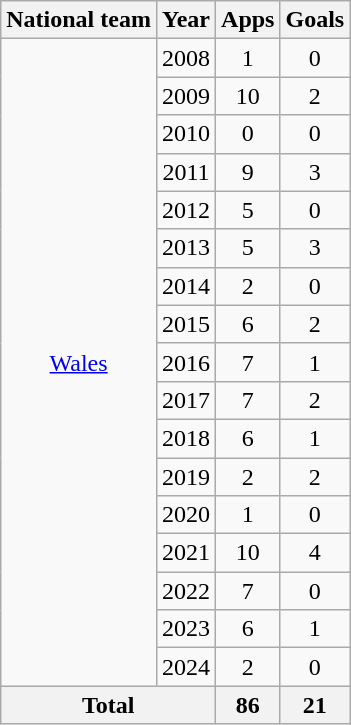<table class="wikitable" style="text-align:center">
<tr>
<th>National team</th>
<th>Year</th>
<th>Apps</th>
<th>Goals</th>
</tr>
<tr>
<td rowspan="17"><a href='#'>Wales</a></td>
<td>2008</td>
<td>1</td>
<td>0</td>
</tr>
<tr>
<td>2009</td>
<td>10</td>
<td>2</td>
</tr>
<tr>
<td>2010</td>
<td>0</td>
<td>0</td>
</tr>
<tr>
<td>2011</td>
<td>9</td>
<td>3</td>
</tr>
<tr>
<td>2012</td>
<td>5</td>
<td>0</td>
</tr>
<tr>
<td>2013</td>
<td>5</td>
<td>3</td>
</tr>
<tr>
<td>2014</td>
<td>2</td>
<td>0</td>
</tr>
<tr>
<td>2015</td>
<td>6</td>
<td>2</td>
</tr>
<tr>
<td>2016</td>
<td>7</td>
<td>1</td>
</tr>
<tr>
<td>2017</td>
<td>7</td>
<td>2</td>
</tr>
<tr>
<td>2018</td>
<td>6</td>
<td>1</td>
</tr>
<tr>
<td>2019</td>
<td>2</td>
<td>2</td>
</tr>
<tr>
<td>2020</td>
<td>1</td>
<td>0</td>
</tr>
<tr>
<td>2021</td>
<td>10</td>
<td>4</td>
</tr>
<tr>
<td>2022</td>
<td>7</td>
<td>0</td>
</tr>
<tr>
<td>2023</td>
<td>6</td>
<td>1</td>
</tr>
<tr>
<td>2024</td>
<td>2</td>
<td>0</td>
</tr>
<tr>
<th colspan="2">Total</th>
<th>86</th>
<th>21</th>
</tr>
</table>
